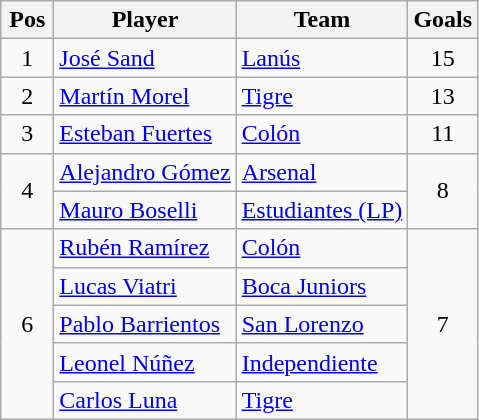<table class="wikitable">
<tr>
<th width=28>Pos</th>
<th>Player</th>
<th>Team</th>
<th>Goals</th>
</tr>
<tr>
<td align=center>1</td>
<td> <a href='#'>José Sand</a></td>
<td><a href='#'>Lanús</a></td>
<td align=center>15</td>
</tr>
<tr>
<td align=center>2</td>
<td> <a href='#'>Martín Morel</a></td>
<td><a href='#'>Tigre</a></td>
<td align=center>13</td>
</tr>
<tr>
<td align=center>3</td>
<td> <a href='#'>Esteban Fuertes</a></td>
<td><a href='#'>Colón</a></td>
<td align=center>11</td>
</tr>
<tr>
<td rowspan=2 align=center>4</td>
<td> <a href='#'>Alejandro Gómez</a></td>
<td><a href='#'>Arsenal</a></td>
<td rowspan=2 align=center>8</td>
</tr>
<tr>
<td> <a href='#'>Mauro Boselli</a></td>
<td><a href='#'>Estudiantes (LP)</a></td>
</tr>
<tr>
<td rowspan=5 align=center>6</td>
<td> <a href='#'>Rubén Ramírez</a></td>
<td><a href='#'>Colón</a></td>
<td rowspan=5 align=center>7</td>
</tr>
<tr>
<td> <a href='#'>Lucas Viatri</a></td>
<td><a href='#'>Boca Juniors</a></td>
</tr>
<tr>
<td> <a href='#'>Pablo Barrientos</a></td>
<td><a href='#'>San Lorenzo</a></td>
</tr>
<tr>
<td> <a href='#'>Leonel Núñez</a></td>
<td><a href='#'>Independiente</a></td>
</tr>
<tr>
<td> <a href='#'>Carlos Luna</a></td>
<td><a href='#'>Tigre</a></td>
</tr>
</table>
